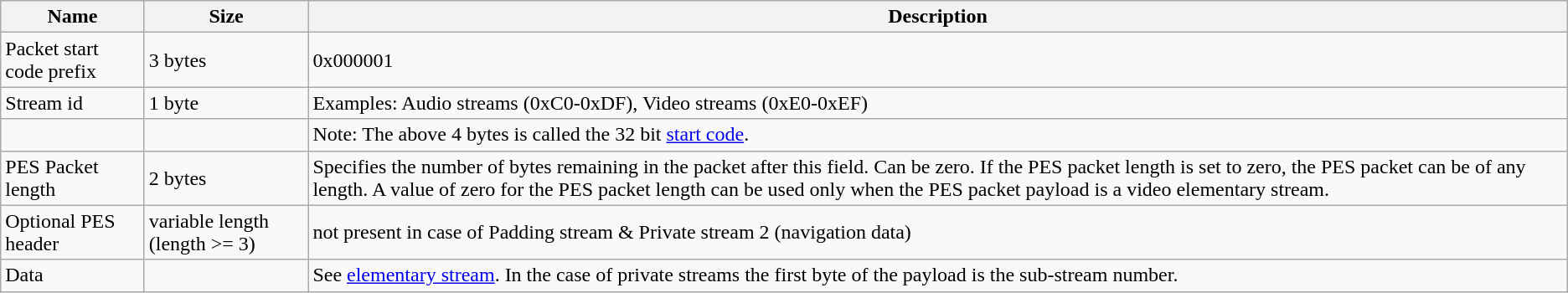<table class="wikitable">
<tr>
<th>Name</th>
<th>Size</th>
<th>Description</th>
</tr>
<tr>
<td>Packet start code prefix</td>
<td>3 bytes</td>
<td>0x000001</td>
</tr>
<tr>
<td>Stream id</td>
<td>1 byte</td>
<td>Examples: Audio streams (0xC0-0xDF), Video streams (0xE0-0xEF) </td>
</tr>
<tr>
<td></td>
<td></td>
<td>Note: The above 4 bytes is called the 32 bit <a href='#'>start code</a>.</td>
</tr>
<tr>
<td>PES Packet length</td>
<td>2 bytes</td>
<td>Specifies the number of bytes remaining in the packet after this field. Can be zero. If the PES packet length is set to zero, the PES packet can be of any length. A value of zero for the PES packet length can be used only when the PES packet payload is a video elementary stream.</td>
</tr>
<tr>
<td>Optional PES header</td>
<td>variable length (length >= 3)</td>
<td>not present in case of Padding stream & Private stream 2 (navigation data)</td>
</tr>
<tr>
<td>Data</td>
<td></td>
<td>See <a href='#'>elementary stream</a>. In the case of private streams the first byte of the payload is the sub-stream number.</td>
</tr>
</table>
